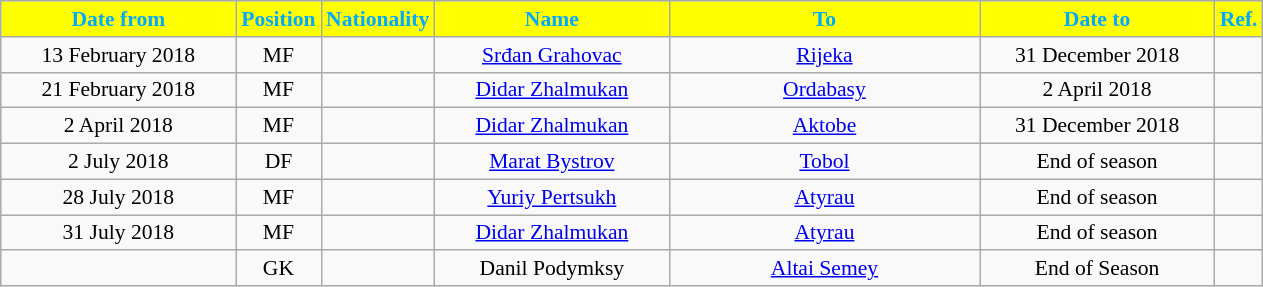<table class="wikitable" style="text-align:center; font-size:90%; ">
<tr>
<th style="background:#ffff00; color:#00AAFF; width:150px;">Date from</th>
<th style="background:#ffff00; color:#00AAFF; width:50px;">Position</th>
<th style="background:#ffff00; color:#00AAFF; width:50px;">Nationality</th>
<th style="background:#ffff00; color:#00AAFF; width:150px;">Name</th>
<th style="background:#ffff00; color:#00AAFF; width:200px;">To</th>
<th style="background:#ffff00; color:#00AAFF; width:150px;">Date to</th>
<th style="background:#ffff00; color:#00AAFF; width:25px;">Ref.</th>
</tr>
<tr>
<td>13 February 2018</td>
<td>MF</td>
<td></td>
<td><a href='#'>Srđan Grahovac</a></td>
<td><a href='#'>Rijeka</a></td>
<td>31 December 2018</td>
<td></td>
</tr>
<tr>
<td>21 February 2018</td>
<td>MF</td>
<td></td>
<td><a href='#'>Didar Zhalmukan</a></td>
<td><a href='#'>Ordabasy</a></td>
<td>2 April 2018</td>
<td></td>
</tr>
<tr>
<td>2 April 2018</td>
<td>MF</td>
<td></td>
<td><a href='#'>Didar Zhalmukan</a></td>
<td><a href='#'>Aktobe</a></td>
<td>31 December 2018</td>
<td></td>
</tr>
<tr>
<td>2 July 2018</td>
<td>DF</td>
<td></td>
<td><a href='#'>Marat Bystrov</a></td>
<td><a href='#'>Tobol</a></td>
<td>End of season</td>
<td></td>
</tr>
<tr>
<td>28 July 2018</td>
<td>MF</td>
<td></td>
<td><a href='#'>Yuriy Pertsukh</a></td>
<td><a href='#'>Atyrau</a></td>
<td>End of season</td>
<td></td>
</tr>
<tr>
<td>31 July 2018</td>
<td>MF</td>
<td></td>
<td><a href='#'>Didar Zhalmukan</a></td>
<td><a href='#'>Atyrau</a></td>
<td>End of season</td>
<td></td>
</tr>
<tr>
<td></td>
<td>GK</td>
<td></td>
<td>Danil Podymksy</td>
<td><a href='#'>Altai Semey</a></td>
<td>End of Season</td>
<td></td>
</tr>
</table>
